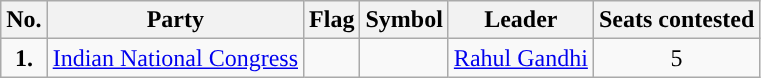<table class="wikitable">
<tr>
<th>No.</th>
<th>Party</th>
<th>Flag</th>
<th>Symbol</th>
<th>Leader</th>
<th>Seats contested</th>
</tr>
<tr>
<td ! style="text-align:center; background:"><strong>1.</strong></td>
<td style="text-align:center"><a href='#'>Indian National Congress</a></td>
<td></td>
<td></td>
<td style="text-align:center"><a href='#'>Rahul Gandhi</a></td>
<td style="text-align:center">5</td>
</tr>
</table>
